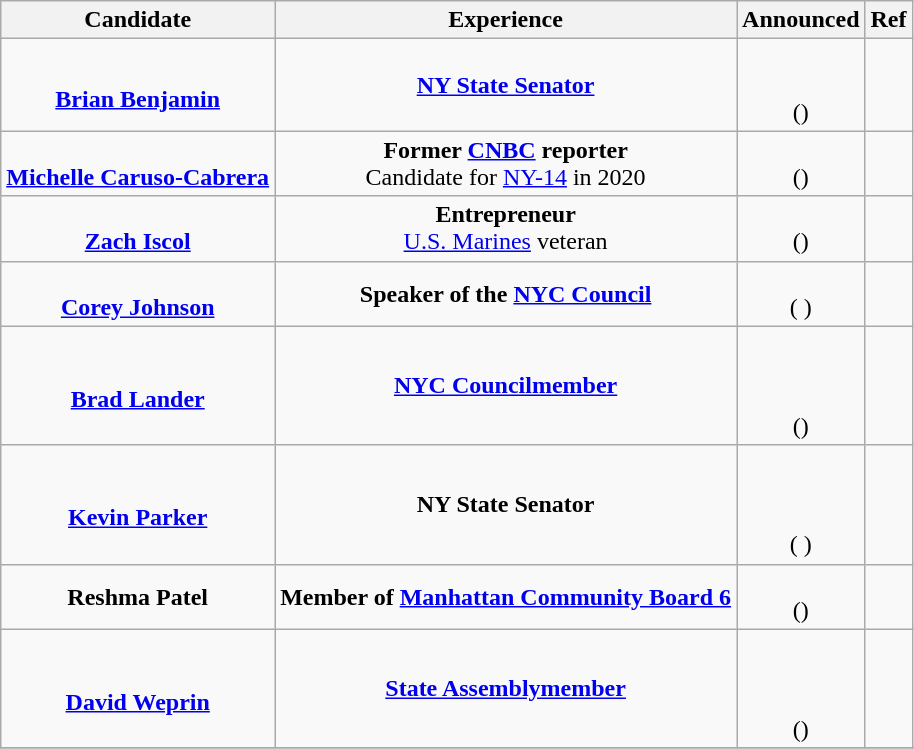<table class="wikitable sortable" style="text-align:center">
<tr>
<th>Candidate </th>
<th>Experience</th>
<th>Announced</th>
<th class="unsortable">Ref</th>
</tr>
<tr>
<td><br><strong><a href='#'>Brian Benjamin</a></strong></td>
<td><strong><a href='#'>NY State Senator</a></strong></td>
<td><br><br>()</td>
<td></td>
</tr>
<tr>
<td><br><strong><a href='#'>Michelle Caruso-Cabrera</a></strong></td>
<td><strong>Former <a href='#'>CNBC</a> reporter</strong><br>Candidate for <a href='#'>NY-14</a> in 2020</td>
<td><br>()</td>
<td></td>
</tr>
<tr>
<td><br><strong><a href='#'>Zach Iscol</a></strong></td>
<td><strong>Entrepreneur</strong><br><a href='#'>U.S. Marines</a> veteran</td>
<td><br>()</td>
<td></td>
</tr>
<tr>
<td><br><strong><a href='#'>Corey Johnson</a></strong></td>
<td><strong>Speaker of the <a href='#'>NYC Council</a></strong></td>
<td><br>( )</td>
<td></td>
</tr>
<tr>
<td><br><strong><a href='#'>Brad Lander</a></strong></td>
<td><strong><a href='#'>NYC Councilmember</a></strong></td>
<td><br><br><br>()</td>
<td></td>
</tr>
<tr>
<td><br><strong><a href='#'>Kevin Parker</a></strong></td>
<td><strong>NY State Senator</strong></td>
<td><br><br><br>( )</td>
<td></td>
</tr>
<tr>
<td><strong>Reshma Patel</strong></td>
<td><strong>Member of <a href='#'>Manhattan Community Board 6</a></strong></td>
<td><br>()</td>
<td></td>
</tr>
<tr>
<td><br><strong><a href='#'>David Weprin</a></strong></td>
<td><strong><a href='#'>State Assemblymember</a></strong></td>
<td><br><br><br>()</td>
<td></td>
</tr>
<tr>
</tr>
</table>
